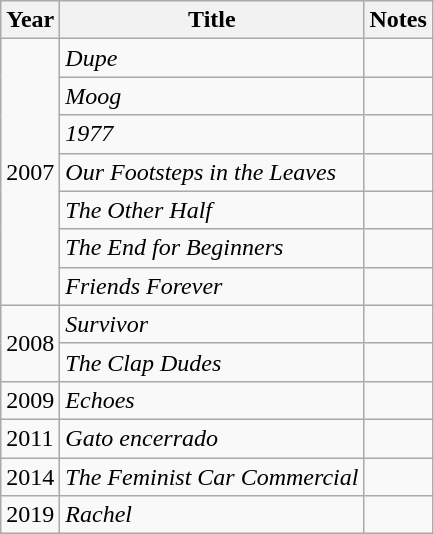<table class="wikitable">
<tr>
<th>Year</th>
<th>Title</th>
<th>Notes</th>
</tr>
<tr>
<td rowspan="7">2007</td>
<td><em>Dupe</em></td>
<td></td>
</tr>
<tr>
<td><em>Moog</em></td>
<td></td>
</tr>
<tr>
<td><em>1977</em></td>
<td></td>
</tr>
<tr>
<td><em>Our Footsteps in the Leaves</em></td>
<td></td>
</tr>
<tr>
<td><em>The Other Half</em></td>
<td></td>
</tr>
<tr>
<td><em>The End for Beginners</em></td>
<td></td>
</tr>
<tr>
<td><em>Friends Forever</em></td>
<td></td>
</tr>
<tr>
<td rowspan="2">2008</td>
<td><em>Survivor</em></td>
<td></td>
</tr>
<tr>
<td><em>The Clap Dudes</em></td>
<td></td>
</tr>
<tr>
<td>2009</td>
<td><em>Echoes</em></td>
<td></td>
</tr>
<tr>
<td>2011</td>
<td><em>Gato encerrado</em></td>
<td></td>
</tr>
<tr>
<td>2014</td>
<td><em>The Feminist Car Commercial</em></td>
<td></td>
</tr>
<tr>
<td>2019</td>
<td><em>Rachel</em></td>
<td></td>
</tr>
</table>
